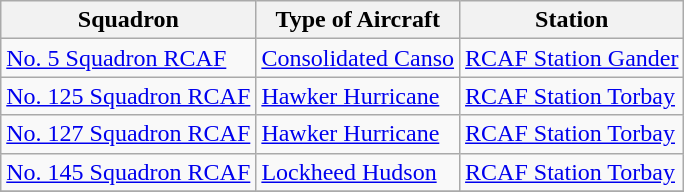<table class="wikitable">
<tr>
<th>Squadron</th>
<th>Type of Aircraft</th>
<th>Station</th>
</tr>
<tr>
<td><a href='#'>No. 5 Squadron RCAF</a></td>
<td><a href='#'>Consolidated Canso</a></td>
<td><a href='#'>RCAF Station Gander</a></td>
</tr>
<tr>
<td><a href='#'>No. 125 Squadron RCAF</a></td>
<td><a href='#'>Hawker Hurricane</a></td>
<td><a href='#'>RCAF Station Torbay</a></td>
</tr>
<tr>
<td><a href='#'>No. 127 Squadron RCAF</a></td>
<td><a href='#'>Hawker Hurricane</a></td>
<td><a href='#'>RCAF Station Torbay</a></td>
</tr>
<tr>
<td><a href='#'>No. 145 Squadron RCAF</a></td>
<td><a href='#'>Lockheed Hudson</a></td>
<td><a href='#'>RCAF Station Torbay</a></td>
</tr>
<tr>
</tr>
</table>
